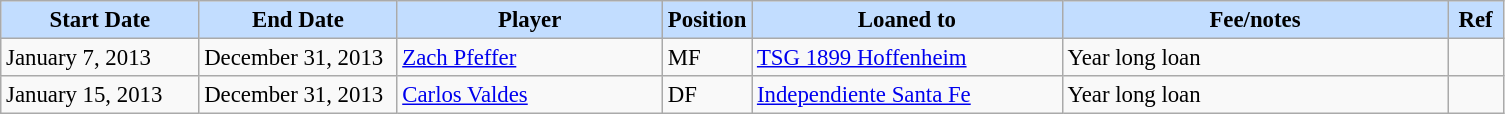<table class="wikitable" style="text-align:left; font-size:95%;">
<tr>
<th style="background:#c2ddff; width:125px;">Start Date</th>
<th style="background:#c2ddff; width:125px;">End Date</th>
<th style="background:#c2ddff; width:170px;">Player</th>
<th style="background:#c2ddff; width:50px;">Position</th>
<th style="background:#c2ddff; width:200px;">Loaned to</th>
<th style="background:#c2ddff; width:250px;">Fee/notes</th>
<th style="background:#c2ddff; width:30px;">Ref</th>
</tr>
<tr>
<td>January 7, 2013</td>
<td>December 31, 2013</td>
<td> <a href='#'>Zach Pfeffer</a></td>
<td>MF</td>
<td> <a href='#'>TSG 1899 Hoffenheim</a></td>
<td>Year long loan</td>
<td></td>
</tr>
<tr>
<td>January 15, 2013</td>
<td>December 31, 2013</td>
<td> <a href='#'>Carlos Valdes</a></td>
<td>DF</td>
<td> <a href='#'>Independiente Santa Fe</a></td>
<td>Year long loan</td>
<td></td>
</tr>
</table>
